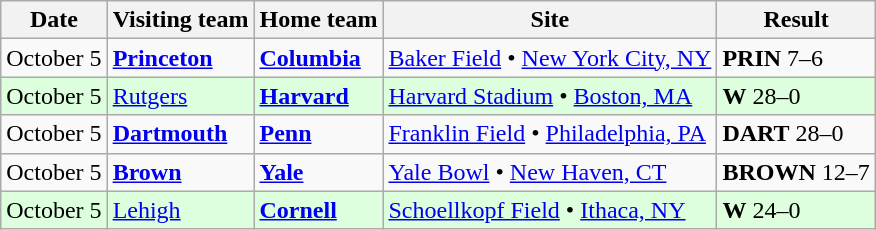<table class="wikitable">
<tr>
<th>Date</th>
<th>Visiting team</th>
<th>Home team</th>
<th>Site</th>
<th>Result</th>
</tr>
<tr>
<td>October 5</td>
<td><strong><a href='#'>Princeton</a></strong></td>
<td><strong><a href='#'>Columbia</a></strong></td>
<td><a href='#'>Baker Field</a> • <a href='#'>New York City, NY</a></td>
<td><strong>PRIN</strong> 7–6</td>
</tr>
<tr style="background:#DDFFDD;">
<td>October 5</td>
<td><a href='#'>Rutgers</a></td>
<td><strong><a href='#'>Harvard</a></strong></td>
<td><a href='#'>Harvard Stadium</a> • <a href='#'>Boston, MA</a></td>
<td><strong>W</strong> 28–0</td>
</tr>
<tr>
<td>October 5</td>
<td><strong><a href='#'>Dartmouth</a></strong></td>
<td><strong><a href='#'>Penn</a></strong></td>
<td><a href='#'>Franklin Field</a> • <a href='#'>Philadelphia, PA</a></td>
<td><strong>DART</strong> 28–0</td>
</tr>
<tr>
<td>October 5</td>
<td><strong><a href='#'>Brown</a></strong></td>
<td><strong><a href='#'>Yale</a></strong></td>
<td><a href='#'>Yale Bowl</a> • <a href='#'>New Haven, CT</a></td>
<td><strong>BROWN</strong> 12–7</td>
</tr>
<tr style="background:#DDFFDD;">
<td>October 5</td>
<td><a href='#'>Lehigh</a></td>
<td><strong><a href='#'>Cornell</a></strong></td>
<td><a href='#'>Schoellkopf Field</a> • <a href='#'>Ithaca, NY</a></td>
<td><strong>W</strong> 24–0</td>
</tr>
</table>
